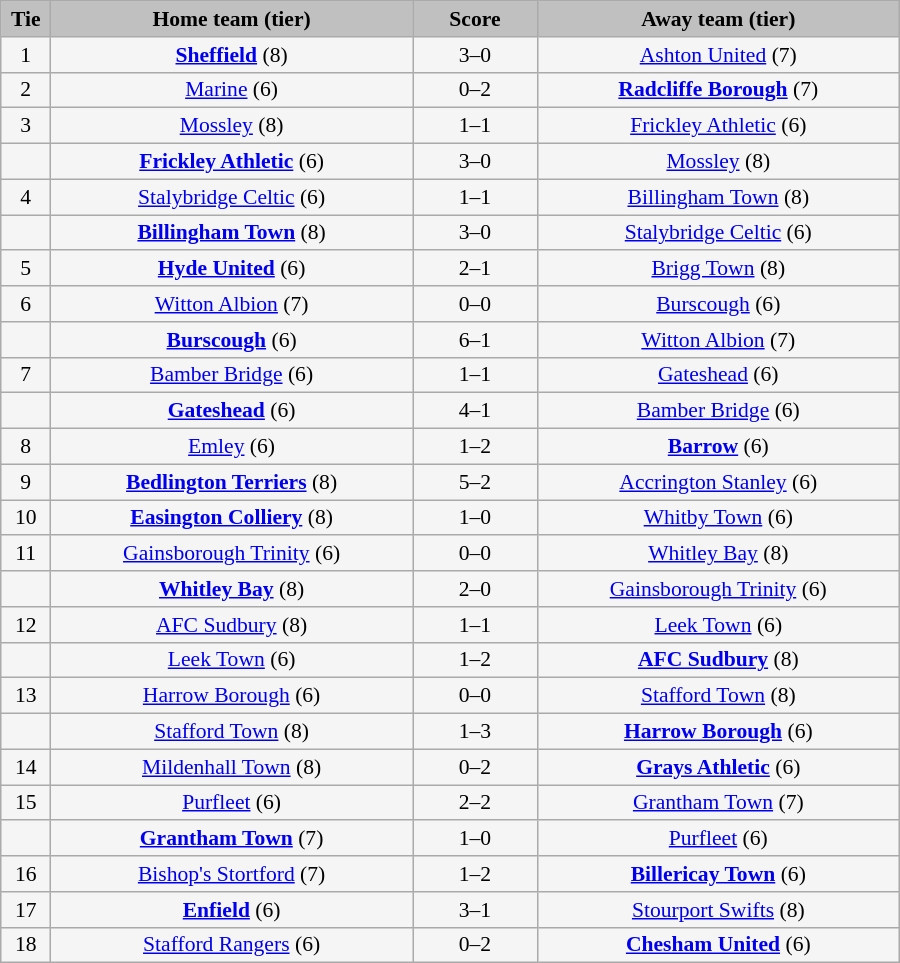<table class="wikitable" style="width: 600px; background:WhiteSmoke; text-align:center; font-size:90%">
<tr>
<td scope="col" style="width:  5.00%; background:silver;"><strong>Tie</strong></td>
<td scope="col" style="width: 36.25%; background:silver;"><strong>Home team (tier)</strong></td>
<td scope="col" style="width: 12.50%; background:silver;"><strong>Score</strong></td>
<td scope="col" style="width: 36.25%; background:silver;"><strong>Away team (tier)</strong></td>
</tr>
<tr>
<td>1</td>
<td><strong><a href='#'>Sheffield</a></strong> (8)</td>
<td>3–0</td>
<td><a href='#'>Ashton United</a> (7)</td>
</tr>
<tr>
<td>2</td>
<td><a href='#'>Marine</a> (6)</td>
<td>0–2</td>
<td><strong><a href='#'>Radcliffe Borough</a></strong> (7)</td>
</tr>
<tr>
<td>3</td>
<td><a href='#'>Mossley</a> (8)</td>
<td>1–1</td>
<td><a href='#'>Frickley Athletic</a> (6)</td>
</tr>
<tr>
<td><em></em></td>
<td><strong><a href='#'>Frickley Athletic</a></strong> (6)</td>
<td>3–0</td>
<td><a href='#'>Mossley</a> (8)</td>
</tr>
<tr>
<td>4</td>
<td><a href='#'>Stalybridge Celtic</a> (6)</td>
<td>1–1</td>
<td><a href='#'>Billingham Town</a> (8)</td>
</tr>
<tr>
<td><em></em></td>
<td><strong><a href='#'>Billingham Town</a></strong> (8)</td>
<td>3–0</td>
<td><a href='#'>Stalybridge Celtic</a> (6)</td>
</tr>
<tr>
<td>5</td>
<td><strong><a href='#'>Hyde United</a></strong> (6)</td>
<td>2–1</td>
<td><a href='#'>Brigg Town</a> (8)</td>
</tr>
<tr>
<td>6</td>
<td><a href='#'>Witton Albion</a> (7)</td>
<td>0–0</td>
<td><a href='#'>Burscough</a> (6)</td>
</tr>
<tr>
<td><em></em></td>
<td><strong><a href='#'>Burscough</a></strong> (6)</td>
<td>6–1</td>
<td><a href='#'>Witton Albion</a> (7)</td>
</tr>
<tr>
<td>7</td>
<td><a href='#'>Bamber Bridge</a> (6)</td>
<td>1–1</td>
<td><a href='#'>Gateshead</a> (6)</td>
</tr>
<tr>
<td><em></em></td>
<td><strong><a href='#'>Gateshead</a></strong> (6)</td>
<td>4–1</td>
<td><a href='#'>Bamber Bridge</a> (6)</td>
</tr>
<tr>
<td>8</td>
<td><a href='#'>Emley</a> (6)</td>
<td>1–2</td>
<td><strong><a href='#'>Barrow</a></strong> (6)</td>
</tr>
<tr>
<td>9</td>
<td><strong><a href='#'>Bedlington Terriers</a></strong> (8)</td>
<td>5–2</td>
<td><a href='#'>Accrington Stanley</a> (6)</td>
</tr>
<tr>
<td>10</td>
<td><strong><a href='#'>Easington Colliery</a></strong> (8)</td>
<td>1–0</td>
<td><a href='#'>Whitby Town</a> (6)</td>
</tr>
<tr>
<td>11</td>
<td><a href='#'>Gainsborough Trinity</a> (6)</td>
<td>0–0</td>
<td><a href='#'>Whitley Bay</a> (8)</td>
</tr>
<tr>
<td><em></em></td>
<td><strong><a href='#'>Whitley Bay</a></strong> (8)</td>
<td>2–0</td>
<td><a href='#'>Gainsborough Trinity</a> (6)</td>
</tr>
<tr>
<td>12</td>
<td><a href='#'>AFC Sudbury</a> (8)</td>
<td>1–1</td>
<td><a href='#'>Leek Town</a> (6)</td>
</tr>
<tr>
<td><em></em></td>
<td><a href='#'>Leek Town</a> (6)</td>
<td>1–2</td>
<td><strong><a href='#'>AFC Sudbury</a></strong> (8)</td>
</tr>
<tr>
<td>13</td>
<td><a href='#'>Harrow Borough</a> (6)</td>
<td>0–0</td>
<td><a href='#'>Stafford Town</a> (8)</td>
</tr>
<tr>
<td><em></em></td>
<td><a href='#'>Stafford Town</a> (8)</td>
<td>1–3</td>
<td><strong><a href='#'>Harrow Borough</a></strong> (6)</td>
</tr>
<tr>
<td>14</td>
<td><a href='#'>Mildenhall Town</a> (8)</td>
<td>0–2</td>
<td><strong><a href='#'>Grays Athletic</a></strong> (6)</td>
</tr>
<tr>
<td>15</td>
<td><a href='#'>Purfleet</a> (6)</td>
<td>2–2</td>
<td><a href='#'>Grantham Town</a> (7)</td>
</tr>
<tr>
<td><em></em></td>
<td><strong><a href='#'>Grantham Town</a></strong> (7)</td>
<td>1–0</td>
<td><a href='#'>Purfleet</a> (6)</td>
</tr>
<tr>
<td>16</td>
<td><a href='#'>Bishop's Stortford</a> (7)</td>
<td>1–2</td>
<td><strong><a href='#'>Billericay Town</a></strong> (6)</td>
</tr>
<tr>
<td>17</td>
<td><strong><a href='#'>Enfield</a></strong> (6)</td>
<td>3–1</td>
<td><a href='#'>Stourport Swifts</a> (8)</td>
</tr>
<tr>
<td>18</td>
<td><a href='#'>Stafford Rangers</a> (6)</td>
<td>0–2</td>
<td><strong><a href='#'>Chesham United</a></strong> (6)</td>
</tr>
</table>
